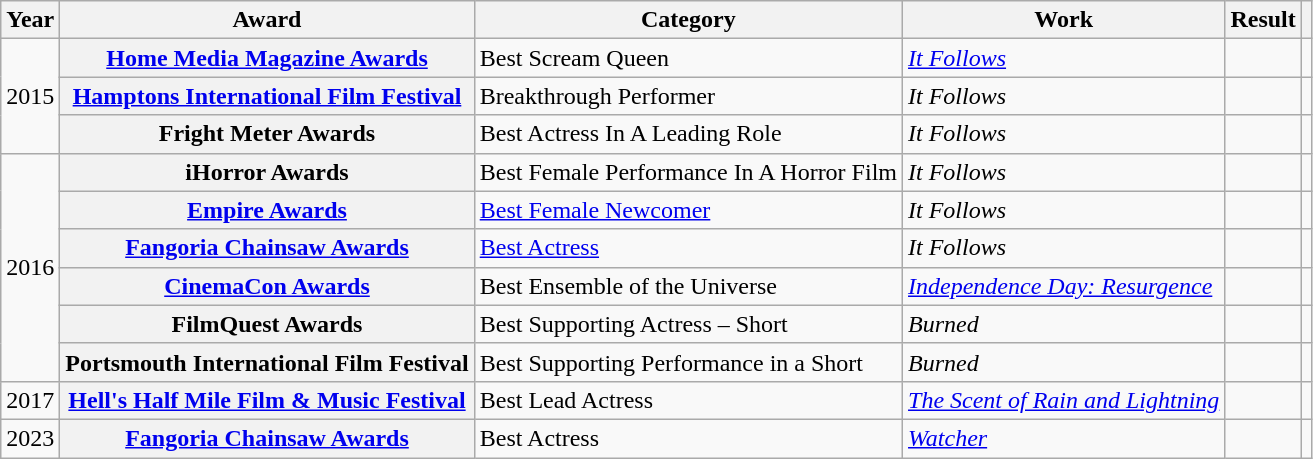<table class="wikitable plainrowheaders sortable">
<tr>
<th scope="col">Year</th>
<th scope="col">Award</th>
<th scope="col">Category</th>
<th scope="col">Work</th>
<th scope="col">Result</th>
<th scope="col" class="unsortable"></th>
</tr>
<tr>
<td rowspan="3">2015</td>
<th scope="row"><a href='#'>Home Media Magazine Awards</a></th>
<td>Best Scream Queen</td>
<td><em><a href='#'>It Follows</a></em></td>
<td></td>
<td></td>
</tr>
<tr>
<th scope="row"><a href='#'>Hamptons International Film Festival</a></th>
<td>Breakthrough Performer</td>
<td><em>It Follows</em></td>
<td></td>
<td></td>
</tr>
<tr>
<th scope="row">Fright Meter Awards</th>
<td>Best Actress In A Leading Role</td>
<td><em>It Follows</em></td>
<td></td>
<td style="text-align:center;"></td>
</tr>
<tr>
<td rowspan="6">2016</td>
<th scope="row">iHorror Awards</th>
<td>Best Female Performance In A Horror Film</td>
<td><em>It Follows</em></td>
<td></td>
<td></td>
</tr>
<tr>
<th scope="row"><a href='#'>Empire Awards</a></th>
<td><a href='#'>Best Female Newcomer</a></td>
<td><em>It Follows</em></td>
<td></td>
<td style="text-align:center;"></td>
</tr>
<tr>
<th scope="row"><a href='#'>Fangoria Chainsaw Awards</a></th>
<td><a href='#'>Best Actress</a></td>
<td><em>It Follows</em></td>
<td></td>
<td style="text-align:center;"></td>
</tr>
<tr>
<th scope="row"><a href='#'>CinemaCon Awards</a></th>
<td>Best Ensemble of the Universe</td>
<td><em><a href='#'>Independence Day: Resurgence</a></em></td>
<td></td>
<td style="text-align:center;"></td>
</tr>
<tr>
<th scope="row">FilmQuest Awards</th>
<td>Best Supporting Actress – Short</td>
<td><em>Burned</em></td>
<td></td>
<td style="text-align:center;"></td>
</tr>
<tr>
<th scope="row">Portsmouth International Film Festival</th>
<td>Best Supporting Performance in a Short</td>
<td><em>Burned</em></td>
<td></td>
<td style="text-align:center;"></td>
</tr>
<tr>
<td>2017</td>
<th scope="row"><a href='#'>Hell's Half Mile Film & Music Festival</a></th>
<td>Best Lead Actress</td>
<td><em><a href='#'>The Scent of Rain and Lightning</a></em></td>
<td></td>
<td style="text-align:center;"></td>
</tr>
<tr>
<td>2023</td>
<th scope="row"><a href='#'>Fangoria Chainsaw Awards</a></th>
<td>Best Actress</td>
<td><a href='#'><em>Watcher</em></a></td>
<td></td>
<td style="text-align:center;"></td>
</tr>
</table>
